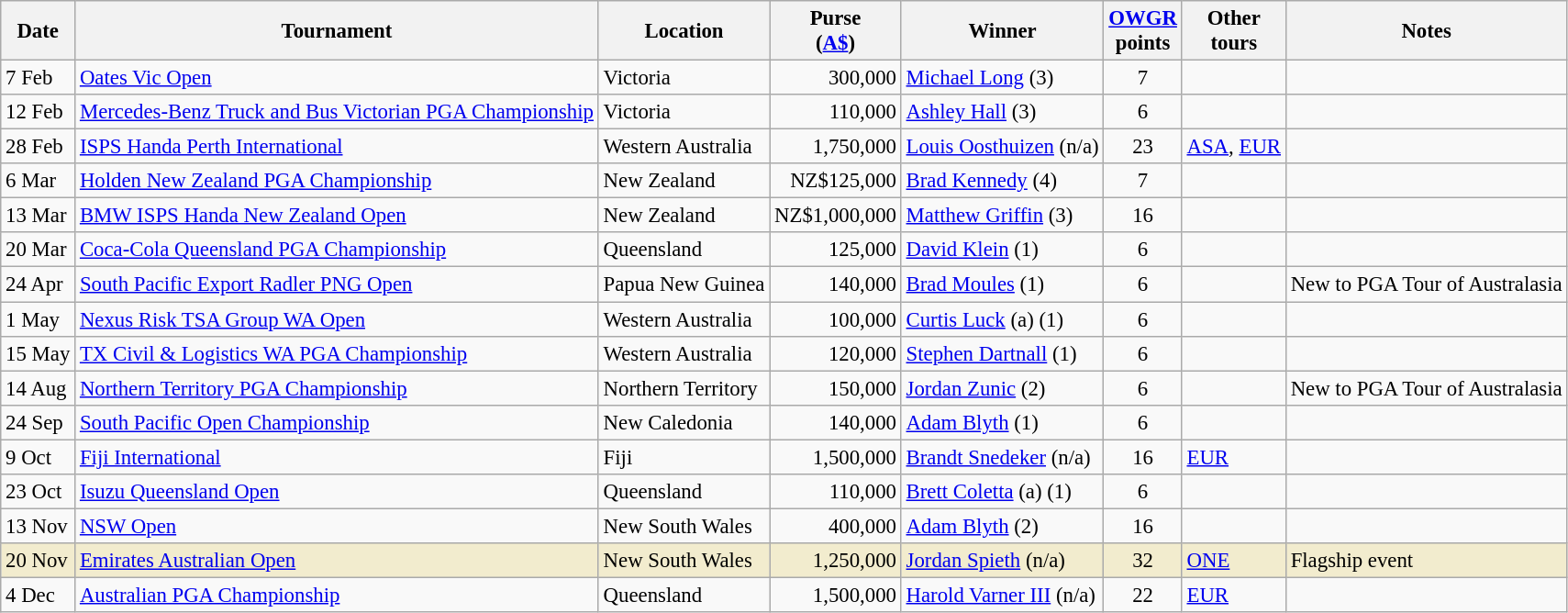<table class="wikitable" style="font-size:95%">
<tr>
<th>Date</th>
<th>Tournament</th>
<th>Location</th>
<th>Purse<br>(<a href='#'>A$</a>)</th>
<th>Winner</th>
<th><a href='#'>OWGR</a><br>points</th>
<th>Other<br>tours</th>
<th>Notes</th>
</tr>
<tr>
<td>7 Feb</td>
<td><a href='#'>Oates Vic Open</a></td>
<td>Victoria</td>
<td align=right>300,000</td>
<td> <a href='#'>Michael Long</a> (3)</td>
<td align=center>7</td>
<td></td>
<td></td>
</tr>
<tr>
<td>12 Feb</td>
<td><a href='#'>Mercedes-Benz Truck and Bus Victorian PGA Championship</a></td>
<td>Victoria</td>
<td align=right>110,000</td>
<td> <a href='#'>Ashley Hall</a> (3)</td>
<td align=center>6</td>
<td></td>
<td></td>
</tr>
<tr>
<td>28 Feb</td>
<td><a href='#'>ISPS Handa Perth International</a></td>
<td>Western Australia</td>
<td align=right>1,750,000</td>
<td> <a href='#'>Louis Oosthuizen</a> (n/a)</td>
<td align=center>23</td>
<td><a href='#'>ASA</a>, <a href='#'>EUR</a></td>
<td></td>
</tr>
<tr>
<td>6 Mar</td>
<td><a href='#'>Holden New Zealand PGA Championship</a></td>
<td>New Zealand</td>
<td align=right>NZ$125,000</td>
<td> <a href='#'>Brad Kennedy</a> (4)</td>
<td align=center>7</td>
<td></td>
<td></td>
</tr>
<tr>
<td>13 Mar</td>
<td><a href='#'>BMW ISPS Handa New Zealand Open</a></td>
<td>New Zealand</td>
<td align=right>NZ$1,000,000</td>
<td> <a href='#'>Matthew Griffin</a> (3)</td>
<td align=center>16</td>
<td></td>
<td></td>
</tr>
<tr>
<td>20 Mar</td>
<td><a href='#'>Coca-Cola Queensland PGA Championship</a></td>
<td>Queensland</td>
<td align=right>125,000</td>
<td> <a href='#'>David Klein</a> (1)</td>
<td align=center>6</td>
<td></td>
<td></td>
</tr>
<tr>
<td>24 Apr</td>
<td><a href='#'>South Pacific Export Radler PNG Open</a></td>
<td>Papua New Guinea</td>
<td align=right>140,000</td>
<td> <a href='#'>Brad Moules</a> (1)</td>
<td align=center>6</td>
<td></td>
<td>New to PGA Tour of Australasia</td>
</tr>
<tr>
<td>1 May</td>
<td><a href='#'>Nexus Risk TSA Group WA Open</a></td>
<td>Western Australia</td>
<td align=right>100,000</td>
<td> <a href='#'>Curtis Luck</a> (a) (1)</td>
<td align=center>6</td>
<td></td>
<td></td>
</tr>
<tr>
<td>15 May</td>
<td><a href='#'>TX Civil & Logistics WA PGA Championship</a></td>
<td>Western Australia</td>
<td align=right>120,000</td>
<td> <a href='#'>Stephen Dartnall</a> (1)</td>
<td align=center>6</td>
<td></td>
<td></td>
</tr>
<tr>
<td>14 Aug</td>
<td><a href='#'>Northern Territory PGA Championship</a></td>
<td>Northern Territory</td>
<td align=right>150,000</td>
<td> <a href='#'>Jordan Zunic</a> (2)</td>
<td align=center>6</td>
<td></td>
<td>New to PGA Tour of Australasia</td>
</tr>
<tr>
<td>24 Sep</td>
<td><a href='#'>South Pacific Open Championship</a></td>
<td>New Caledonia</td>
<td align=right>140,000</td>
<td> <a href='#'>Adam Blyth</a> (1)</td>
<td align=center>6</td>
<td></td>
<td></td>
</tr>
<tr>
<td>9 Oct</td>
<td><a href='#'>Fiji International</a></td>
<td>Fiji</td>
<td align=right>1,500,000</td>
<td> <a href='#'>Brandt Snedeker</a> (n/a)</td>
<td align=center>16</td>
<td><a href='#'>EUR</a></td>
<td></td>
</tr>
<tr>
<td>23 Oct</td>
<td><a href='#'>Isuzu Queensland Open</a></td>
<td>Queensland</td>
<td align=right>110,000</td>
<td> <a href='#'>Brett Coletta</a> (a) (1)</td>
<td align=center>6</td>
<td></td>
<td></td>
</tr>
<tr>
<td>13 Nov</td>
<td><a href='#'>NSW Open</a></td>
<td>New South Wales</td>
<td align=right>400,000</td>
<td> <a href='#'>Adam Blyth</a> (2)</td>
<td align=center>16</td>
<td></td>
<td></td>
</tr>
<tr style="background:#f2ecce;">
<td>20 Nov</td>
<td><a href='#'>Emirates Australian Open</a></td>
<td>New South Wales</td>
<td align=right>1,250,000</td>
<td> <a href='#'>Jordan Spieth</a> (n/a)</td>
<td align=center>32</td>
<td><a href='#'>ONE</a></td>
<td>Flagship event</td>
</tr>
<tr>
<td>4 Dec</td>
<td><a href='#'>Australian PGA Championship</a></td>
<td>Queensland</td>
<td align=right>1,500,000</td>
<td> <a href='#'>Harold Varner III</a> (n/a)</td>
<td align=center>22</td>
<td><a href='#'>EUR</a></td>
</tr>
</table>
